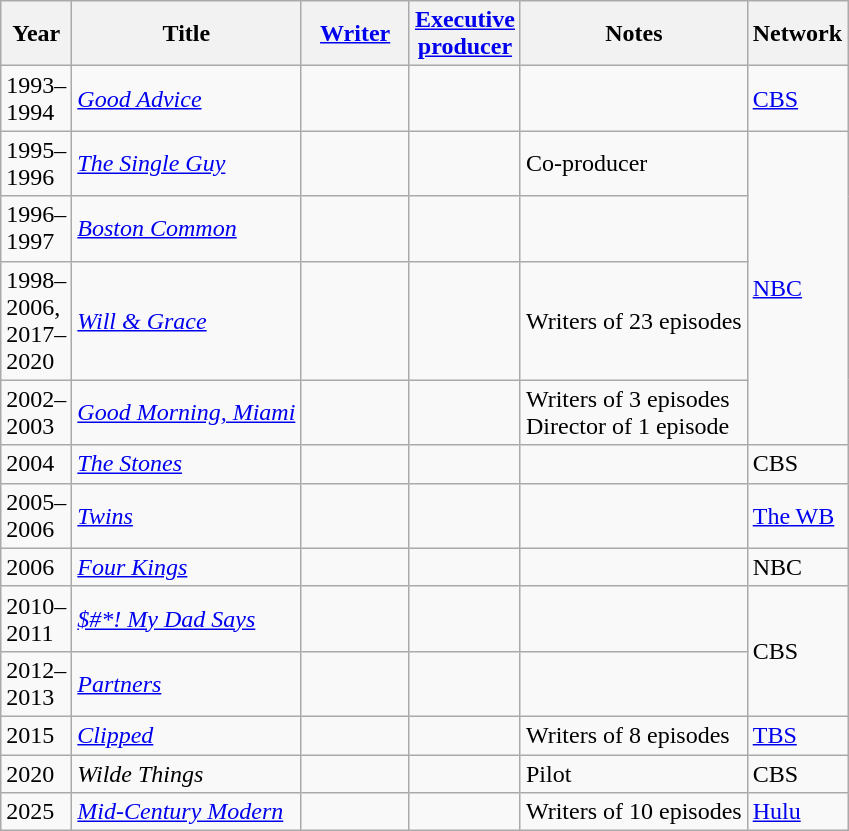<table class="wikitable">
<tr>
<th ! width="33">Year</th>
<th>Title</th>
<th width=65><a href='#'>Writer</a></th>
<th width=65><a href='#'>Executive producer</a></th>
<th>Notes</th>
<th>Network</th>
</tr>
<tr>
<td>1993–1994</td>
<td><em><a href='#'>Good Advice</a></em></td>
<td></td>
<td></td>
<td></td>
<td><a href='#'>CBS</a></td>
</tr>
<tr>
<td>1995–1996</td>
<td><em><a href='#'>The Single Guy</a></em></td>
<td></td>
<td></td>
<td>Co-producer</td>
<td rowspan="4"><a href='#'>NBC</a></td>
</tr>
<tr>
<td>1996–1997</td>
<td><em><a href='#'>Boston Common</a></em></td>
<td></td>
<td></td>
<td></td>
</tr>
<tr>
<td>1998–2006,<br>2017–2020</td>
<td><em><a href='#'>Will & Grace</a></em></td>
<td></td>
<td></td>
<td>Writers of 23 episodes</td>
</tr>
<tr>
<td>2002–2003</td>
<td><em><a href='#'>Good Morning, Miami</a></em></td>
<td></td>
<td></td>
<td>Writers of 3 episodes <br> Director of 1 episode</td>
</tr>
<tr>
<td>2004</td>
<td><em><a href='#'>The Stones</a></em></td>
<td></td>
<td></td>
<td></td>
<td>CBS</td>
</tr>
<tr>
<td>2005–2006</td>
<td><em><a href='#'>Twins</a></em></td>
<td></td>
<td></td>
<td></td>
<td><a href='#'>The WB</a></td>
</tr>
<tr>
<td>2006</td>
<td><em><a href='#'>Four Kings</a></em></td>
<td></td>
<td></td>
<td></td>
<td>NBC</td>
</tr>
<tr>
<td>2010–2011</td>
<td><em><a href='#'>$#*! My Dad Says</a></em></td>
<td></td>
<td></td>
<td></td>
<td rowspan="2">CBS</td>
</tr>
<tr>
<td>2012–2013</td>
<td><em><a href='#'>Partners</a></em></td>
<td></td>
<td></td>
<td></td>
</tr>
<tr>
<td>2015</td>
<td><em><a href='#'>Clipped</a></em></td>
<td></td>
<td></td>
<td>Writers of 8 episodes</td>
<td><a href='#'>TBS</a></td>
</tr>
<tr>
<td>2020</td>
<td><em>Wilde Things</em></td>
<td></td>
<td></td>
<td>Pilot</td>
<td>CBS</td>
</tr>
<tr>
<td>2025</td>
<td><em><a href='#'>Mid-Century Modern</a></em></td>
<td></td>
<td></td>
<td>Writers of 10 episodes</td>
<td><a href='#'>Hulu</a></td>
</tr>
</table>
